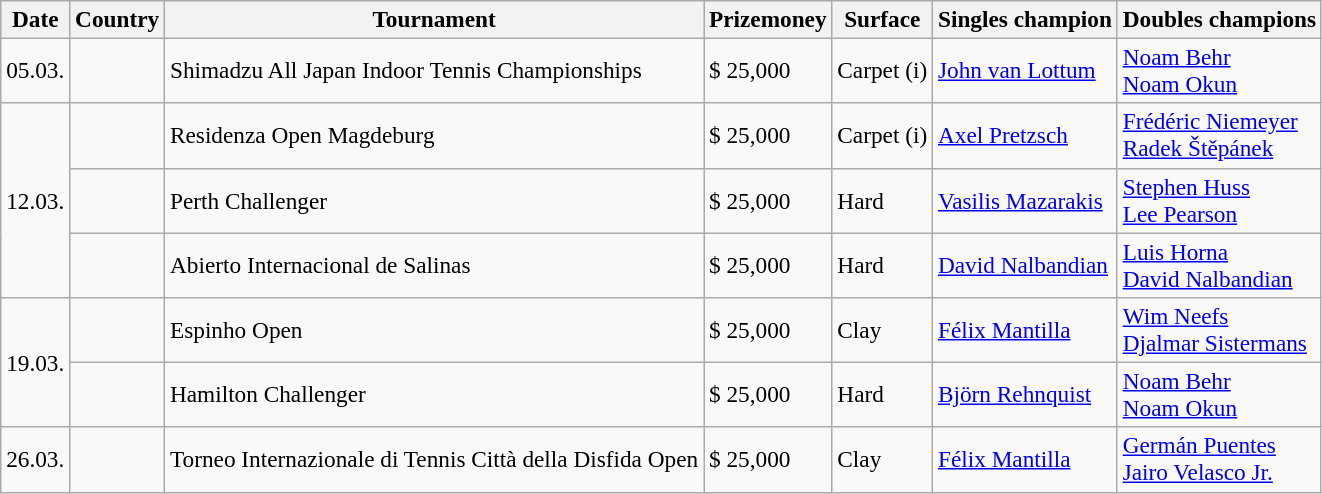<table class="sortable wikitable" style=font-size:97%>
<tr>
<th>Date</th>
<th>Country</th>
<th>Tournament</th>
<th>Prizemoney</th>
<th>Surface</th>
<th>Singles champion</th>
<th>Doubles champions</th>
</tr>
<tr>
<td>05.03.</td>
<td></td>
<td>Shimadzu All Japan Indoor Tennis Championships</td>
<td>$ 25,000</td>
<td>Carpet (i)</td>
<td> <a href='#'>John van Lottum</a></td>
<td> <a href='#'>Noam Behr</a> <br>  <a href='#'>Noam Okun</a></td>
</tr>
<tr>
<td rowspan="3">12.03.</td>
<td></td>
<td>Residenza Open Magdeburg</td>
<td>$ 25,000</td>
<td>Carpet (i)</td>
<td> <a href='#'>Axel Pretzsch</a></td>
<td> <a href='#'>Frédéric Niemeyer</a><br> <a href='#'>Radek Štěpánek</a></td>
</tr>
<tr>
<td></td>
<td>Perth Challenger</td>
<td>$ 25,000</td>
<td>Hard</td>
<td> <a href='#'>Vasilis Mazarakis</a></td>
<td> <a href='#'>Stephen Huss</a><br> <a href='#'>Lee Pearson</a></td>
</tr>
<tr>
<td></td>
<td>Abierto Internacional de Salinas</td>
<td>$ 25,000</td>
<td>Hard</td>
<td> <a href='#'>David Nalbandian</a></td>
<td> <a href='#'>Luis Horna</a> <br>  <a href='#'>David Nalbandian</a></td>
</tr>
<tr>
<td rowspan="2">19.03.</td>
<td></td>
<td>Espinho Open</td>
<td>$ 25,000</td>
<td>Clay</td>
<td> <a href='#'>Félix Mantilla</a></td>
<td> <a href='#'>Wim Neefs</a><br> <a href='#'>Djalmar Sistermans</a></td>
</tr>
<tr>
<td></td>
<td>Hamilton Challenger</td>
<td>$ 25,000</td>
<td>Hard</td>
<td> <a href='#'>Björn Rehnquist</a></td>
<td> <a href='#'>Noam Behr</a><br> <a href='#'>Noam Okun</a></td>
</tr>
<tr>
<td>26.03.</td>
<td></td>
<td>Torneo Internazionale di Tennis Città della Disfida Open</td>
<td>$ 25,000</td>
<td>Clay</td>
<td> <a href='#'>Félix Mantilla</a></td>
<td> <a href='#'>Germán Puentes</a> <br>  <a href='#'>Jairo Velasco Jr.</a></td>
</tr>
</table>
